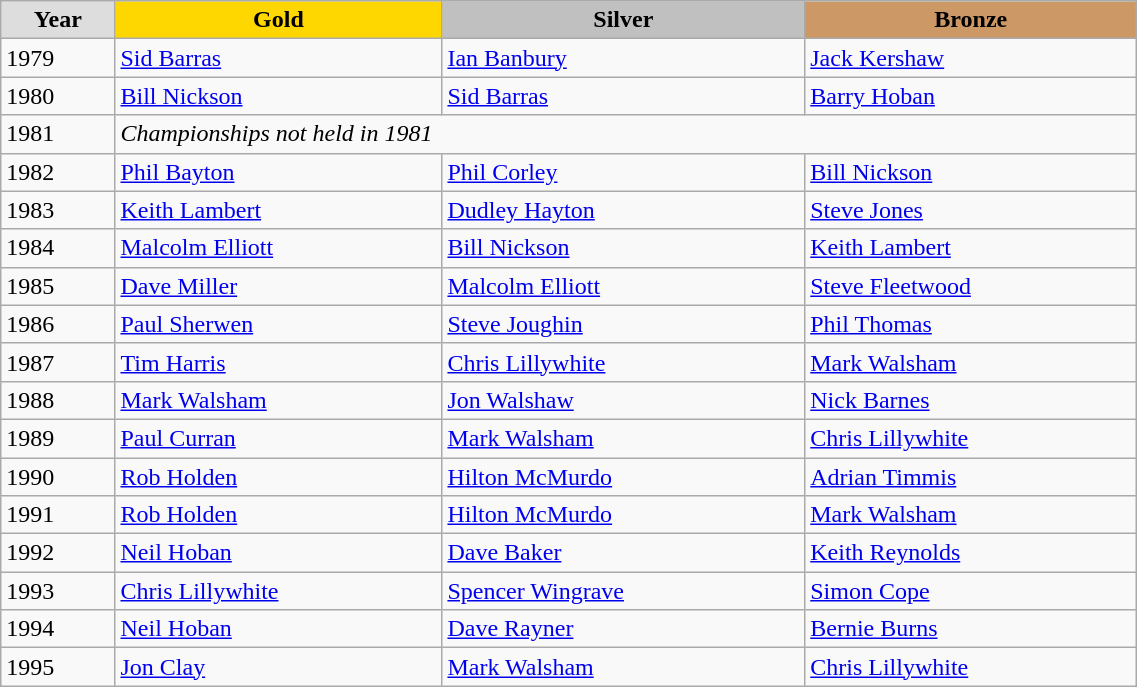<table class="wikitable" style="width: 60%; text-align:left;">
<tr>
<td style="background:#DDDDDD; font-weight:bold; text-align:center;">Year</td>
<td style="background:gold; font-weight:bold; text-align:center;">Gold</td>
<td style="background:silver; font-weight:bold; text-align:center;">Silver</td>
<td style="background:#cc9966; font-weight:bold; text-align:center;">Bronze</td>
</tr>
<tr>
<td>1979</td>
<td><a href='#'>Sid Barras</a></td>
<td><a href='#'>Ian Banbury</a></td>
<td><a href='#'>Jack Kershaw</a></td>
</tr>
<tr>
<td>1980</td>
<td><a href='#'>Bill Nickson</a></td>
<td><a href='#'>Sid Barras</a></td>
<td><a href='#'>Barry Hoban</a></td>
</tr>
<tr>
<td>1981</td>
<td colspan=3><em>Championships not held in 1981</em></td>
</tr>
<tr>
<td>1982</td>
<td><a href='#'>Phil Bayton</a></td>
<td><a href='#'>Phil Corley</a></td>
<td><a href='#'>Bill Nickson</a></td>
</tr>
<tr>
<td>1983</td>
<td><a href='#'>Keith Lambert</a></td>
<td><a href='#'>Dudley Hayton</a></td>
<td><a href='#'>Steve Jones</a></td>
</tr>
<tr>
<td>1984</td>
<td><a href='#'>Malcolm Elliott</a></td>
<td><a href='#'>Bill Nickson</a></td>
<td><a href='#'>Keith Lambert</a></td>
</tr>
<tr>
<td>1985</td>
<td><a href='#'>Dave Miller</a></td>
<td><a href='#'>Malcolm Elliott</a></td>
<td><a href='#'>Steve Fleetwood</a></td>
</tr>
<tr>
<td>1986</td>
<td><a href='#'>Paul Sherwen</a></td>
<td><a href='#'>Steve Joughin</a></td>
<td><a href='#'>Phil Thomas</a></td>
</tr>
<tr>
<td>1987</td>
<td><a href='#'>Tim Harris</a></td>
<td><a href='#'>Chris Lillywhite</a></td>
<td><a href='#'>Mark Walsham</a></td>
</tr>
<tr>
<td>1988</td>
<td><a href='#'>Mark Walsham</a></td>
<td><a href='#'>Jon Walshaw</a></td>
<td><a href='#'>Nick Barnes</a></td>
</tr>
<tr>
<td>1989</td>
<td><a href='#'>Paul Curran</a></td>
<td><a href='#'>Mark Walsham</a></td>
<td><a href='#'>Chris Lillywhite</a></td>
</tr>
<tr>
<td>1990</td>
<td><a href='#'>Rob Holden</a></td>
<td><a href='#'>Hilton McMurdo</a></td>
<td><a href='#'>Adrian Timmis</a></td>
</tr>
<tr>
<td>1991</td>
<td><a href='#'>Rob Holden</a></td>
<td><a href='#'>Hilton McMurdo</a></td>
<td><a href='#'>Mark Walsham</a></td>
</tr>
<tr>
<td>1992</td>
<td><a href='#'>Neil Hoban</a></td>
<td><a href='#'>Dave Baker</a></td>
<td><a href='#'>Keith Reynolds</a></td>
</tr>
<tr>
<td>1993</td>
<td><a href='#'>Chris Lillywhite</a></td>
<td><a href='#'>Spencer Wingrave</a></td>
<td><a href='#'>Simon Cope</a></td>
</tr>
<tr>
<td>1994</td>
<td><a href='#'>Neil Hoban</a></td>
<td><a href='#'>Dave Rayner</a></td>
<td><a href='#'>Bernie Burns</a></td>
</tr>
<tr>
<td>1995</td>
<td><a href='#'>Jon Clay</a></td>
<td><a href='#'>Mark Walsham</a></td>
<td><a href='#'>Chris Lillywhite</a></td>
</tr>
</table>
